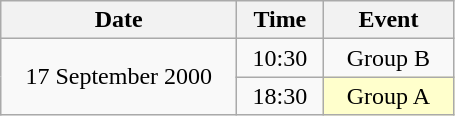<table class = "wikitable" style="text-align:center;">
<tr>
<th width=150>Date</th>
<th width=50>Time</th>
<th width=80>Event</th>
</tr>
<tr>
<td rowspan=2>17 September 2000</td>
<td>10:30</td>
<td>Group B</td>
</tr>
<tr>
<td>18:30</td>
<td bgcolor=ffffcc>Group A</td>
</tr>
</table>
